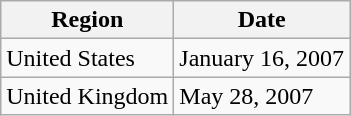<table class="wikitable">
<tr>
<th>Region</th>
<th>Date</th>
</tr>
<tr>
<td>United States</td>
<td>January 16, 2007</td>
</tr>
<tr>
<td>United Kingdom</td>
<td>May 28, 2007</td>
</tr>
</table>
